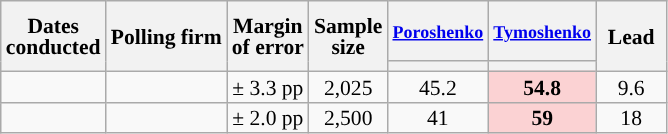<table class="wikitable sortable mw-datatable mw-collapsible" style="text-align:center;font-size:90%;line-height:14px;">
<tr style="height:40px;">
<th rowspan="2">Dates<br>conducted</th>
<th rowspan="2">Polling firm</th>
<th rowspan="2">Margin<br>of error</th>
<th rowspan="2">Sample<br>size</th>
<th> <small><a href='#'>Poroshenko</a></small><br></th>
<th><small><a href='#'>Tymoshenko</a></small><br></th>
<th rowspan="2" style="width:40px;">Lead</th>
</tr>
<tr>
<th data-sort-type="number" style="background:"></th>
<th data-sort-type="number" style="background:"></th>
</tr>
<tr>
<td></td>
<td></td>
<td>± 3.3 pp</td>
<td>2,025</td>
<td>45.2</td>
<td style="background:#FBD2D3;"><strong>54.8</strong></td>
<td style="background:">9.6</td>
</tr>
<tr>
<td></td>
<td></td>
<td>± 2.0 pp</td>
<td>2,500</td>
<td>41</td>
<td style="background:#FBD2D3"><strong>59</strong></td>
<td style="background:">18</td>
</tr>
</table>
